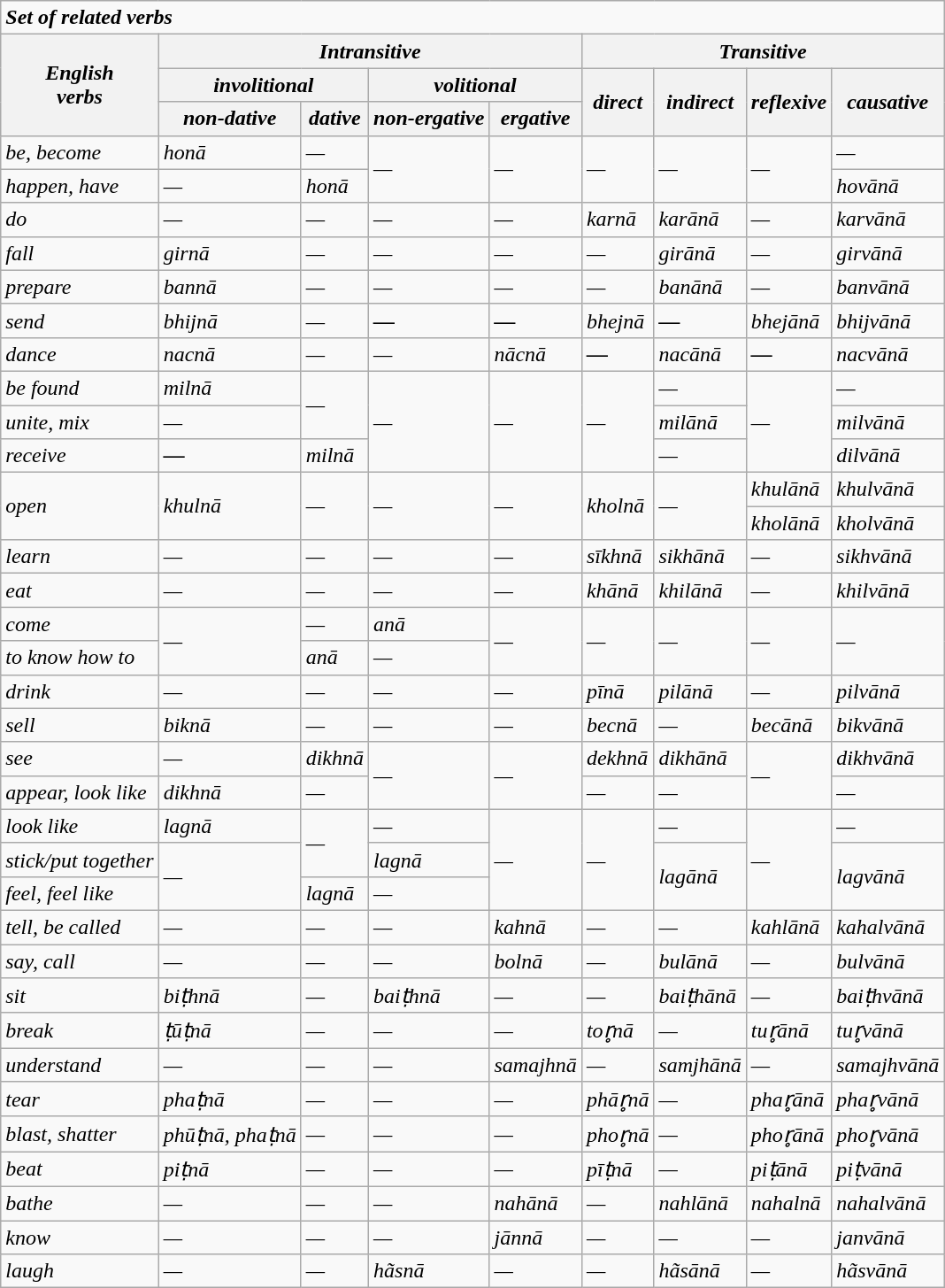<table class="wikitable mw-collapsible">
<tr>
<td colspan="9"><strong><em>Set of related verbs</em></strong></td>
</tr>
<tr>
<th rowspan="3"><em>English</em><br><em>verbs</em></th>
<th colspan="4"><em>Intransitive</em></th>
<th colspan="4"><em>Transitive</em></th>
</tr>
<tr>
<th colspan="2"><strong><em>involitional</em></strong></th>
<th colspan="2"><strong><em>volitional</em></strong></th>
<th rowspan="2"><em>direct</em></th>
<th rowspan="2"><em>indirect</em></th>
<th rowspan="2"><em>reflexive</em></th>
<th rowspan="2"><em>causative</em></th>
</tr>
<tr>
<th><em>non-dative</em></th>
<th><em>dative</em></th>
<th><em>non-ergative</em></th>
<th><em>ergative</em></th>
</tr>
<tr>
<td><em>be, become</em></td>
<td><em>honā</em></td>
<td><em>—</em></td>
<td rowspan="2"><em>—</em></td>
<td rowspan="2"><em>—</em></td>
<td rowspan="2"><em>—</em></td>
<td rowspan="2"><em>—</em></td>
<td rowspan="2"><em>—</em></td>
<td><em>—</em></td>
</tr>
<tr>
<td><em>happen, have</em></td>
<td><em>—</em></td>
<td><em>honā</em></td>
<td><em>hovānā</em></td>
</tr>
<tr>
<td><em>do</em></td>
<td><em>—</em></td>
<td><em>—</em></td>
<td><em>—</em></td>
<td><em>—</em></td>
<td><em>karnā</em></td>
<td><em>karānā</em></td>
<td><em>—</em></td>
<td><em>karvānā</em></td>
</tr>
<tr>
<td><em>fall</em></td>
<td><em>girnā</em></td>
<td><em>—</em></td>
<td><em>—</em></td>
<td><em>—</em></td>
<td><em>—</em></td>
<td><em>girānā</em></td>
<td><em>—</em></td>
<td><em>girvānā</em></td>
</tr>
<tr>
<td><em>prepare</em></td>
<td><em>bannā</em></td>
<td><em>—</em></td>
<td><em>—</em></td>
<td><em>—</em></td>
<td><em>—</em></td>
<td><em>banānā</em></td>
<td><em>—</em></td>
<td><em>banvānā</em></td>
</tr>
<tr>
<td><em>send</em></td>
<td><em>bhijnā</em></td>
<td><em>—</em></td>
<td><strong><em>—</em></strong></td>
<td><strong><em>—</em></strong></td>
<td><em>bhejnā</em></td>
<td><strong><em>—</em></strong></td>
<td><em>bhejānā</em></td>
<td><em>bhijvānā</em></td>
</tr>
<tr>
<td><em>dance</em></td>
<td><em>nacnā</em></td>
<td><em>—</em></td>
<td><em>—</em></td>
<td><em>nācnā</em></td>
<td><strong><em>—</em></strong></td>
<td><em>nacānā</em></td>
<td><strong><em>—</em></strong></td>
<td><em>nacvānā</em></td>
</tr>
<tr>
<td><em>be found</em></td>
<td><em>milnā</em></td>
<td rowspan="2"><em>—</em></td>
<td rowspan="3"><em>—</em></td>
<td rowspan="3"><em>—</em></td>
<td rowspan="3"><em>—</em></td>
<td><em>—</em></td>
<td rowspan="3"><em>—</em></td>
<td><em>—</em></td>
</tr>
<tr>
<td><em>unite, mix</em></td>
<td><em>—</em></td>
<td><em>milānā</em></td>
<td><em>milvānā</em></td>
</tr>
<tr>
<td><em>receive</em></td>
<td><strong><em>—</em></strong></td>
<td><em>milnā</em></td>
<td><em>—</em></td>
<td><em>dilvānā</em></td>
</tr>
<tr>
<td rowspan="2"><em>open</em></td>
<td rowspan="2"><em>khulnā</em></td>
<td rowspan="2"><em>—</em></td>
<td rowspan="2"><em>—</em></td>
<td rowspan="2"><em>—</em></td>
<td rowspan="2"><em>kholnā</em></td>
<td rowspan="2"><em>—</em></td>
<td><em>khulānā</em></td>
<td><em>khulvānā</em></td>
</tr>
<tr>
<td><em>kholānā</em></td>
<td><em>kholvānā</em></td>
</tr>
<tr>
<td><em>learn</em></td>
<td><em>—</em></td>
<td><em>—</em></td>
<td><em>—</em></td>
<td><em>—</em></td>
<td><em>sīkhnā</em></td>
<td><em>sikhānā</em></td>
<td><em>—</em></td>
<td><em>sikhvānā</em></td>
</tr>
<tr>
<td><em>eat</em></td>
<td><em>—</em></td>
<td><em>—</em></td>
<td><em>—</em></td>
<td><em>—</em></td>
<td><em>khānā</em></td>
<td><em>khilānā</em></td>
<td><em>—</em></td>
<td><em>khilvānā</em></td>
</tr>
<tr>
<td><em>come</em></td>
<td rowspan="2"><em>—</em></td>
<td><em>—</em></td>
<td><em>anā</em></td>
<td rowspan="2"><em>—</em></td>
<td rowspan="2"><em>—</em></td>
<td rowspan="2"><em>—</em></td>
<td rowspan="2"><em>—</em></td>
<td rowspan="2"><em>—</em></td>
</tr>
<tr>
<td><em>to know how to</em></td>
<td><em>anā</em></td>
<td><em>—</em></td>
</tr>
<tr>
<td><em>drink</em></td>
<td><em>—</em></td>
<td><em>—</em></td>
<td><em>—</em></td>
<td><em>—</em></td>
<td><em>pīnā</em></td>
<td><em>pilānā</em></td>
<td><em>—</em></td>
<td><em>pilvānā</em></td>
</tr>
<tr>
<td><em>sell</em></td>
<td><em>biknā</em></td>
<td><em>—</em></td>
<td><em>—</em></td>
<td><em>—</em></td>
<td><em>becnā</em></td>
<td><em>—</em></td>
<td><em>becānā</em></td>
<td><em>bikvānā</em></td>
</tr>
<tr>
<td><em>see</em></td>
<td><em>—</em></td>
<td><em>dikhnā</em></td>
<td rowspan="2"><em>—</em></td>
<td rowspan="2"><em>—</em></td>
<td><em>dekhnā</em></td>
<td><em>dikhānā</em></td>
<td rowspan="2"><em>—</em></td>
<td><em>dikhvānā</em></td>
</tr>
<tr>
<td><em>appear, look like</em></td>
<td><em>dikhnā</em></td>
<td><em>—</em></td>
<td><em>—</em></td>
<td><em>—</em></td>
<td><em>—</em></td>
</tr>
<tr>
<td><em>look like</em></td>
<td><em>lagnā</em></td>
<td rowspan="2"><em>—</em></td>
<td><em>—</em></td>
<td rowspan="3"><em>—</em></td>
<td rowspan="3"><em>—</em></td>
<td><em>—</em></td>
<td rowspan="3"><em>—</em></td>
<td><em>—</em></td>
</tr>
<tr>
<td><em>stick/put together</em></td>
<td rowspan="2"><em>—</em></td>
<td><em>lagnā</em></td>
<td rowspan="2"><em>lagānā</em></td>
<td rowspan="2"><em>lagvānā</em></td>
</tr>
<tr>
<td><em>feel, feel like</em></td>
<td><em>lagnā</em></td>
<td><em>—</em></td>
</tr>
<tr>
<td><em>tell, be called</em></td>
<td><em>—</em></td>
<td><em>—</em></td>
<td><em>—</em></td>
<td><em>kahnā</em></td>
<td><em>—</em></td>
<td><em>—</em></td>
<td><em>kahlānā</em></td>
<td><em>kahalvānā</em></td>
</tr>
<tr>
<td><em>say, call</em></td>
<td><em>—</em></td>
<td><em>—</em></td>
<td><em>—</em></td>
<td><em>bolnā</em></td>
<td><em>—</em></td>
<td><em>bulānā</em></td>
<td><em>—</em></td>
<td><em>bulvānā</em></td>
</tr>
<tr>
<td><em>sit</em></td>
<td><em>biṭhnā</em></td>
<td><em>—</em></td>
<td><em>baiṭhnā</em></td>
<td><em>—</em></td>
<td><em>—</em></td>
<td><em>baiṭhānā</em></td>
<td><em>—</em></td>
<td><em>baiṭhvānā</em></td>
</tr>
<tr>
<td><em>break</em></td>
<td><em>ṭūṭnā</em></td>
<td><em>—</em></td>
<td><em>—</em></td>
<td><em>—</em></td>
<td><em>tor̥nā</em></td>
<td><em>—</em></td>
<td><em>tur̥ānā</em></td>
<td><em>tur̥vānā</em></td>
</tr>
<tr>
<td><em>understand</em></td>
<td><em>—</em></td>
<td><em>—</em></td>
<td><em>—</em></td>
<td><em>samajhnā</em></td>
<td><em>—</em></td>
<td><em>samjhānā</em></td>
<td><em>—</em></td>
<td><em>samajhvānā</em></td>
</tr>
<tr>
<td><em>tear</em></td>
<td><em>phaṭnā</em></td>
<td><em>—</em></td>
<td><em>—</em></td>
<td><em>—</em></td>
<td><em>phār̥nā</em></td>
<td><em>—</em></td>
<td><em>phar̥ānā</em></td>
<td><em>phar̥vānā</em></td>
</tr>
<tr>
<td><em>blast, shatter</em></td>
<td><em>phūṭnā, phaṭnā</em></td>
<td><em>—</em></td>
<td><em>—</em></td>
<td><em>—</em></td>
<td><em>phor̥nā</em></td>
<td><em>—</em></td>
<td><em>phor̥ānā</em></td>
<td><em>phor̥vānā</em></td>
</tr>
<tr>
<td><em>beat</em></td>
<td><em>piṭnā</em></td>
<td><em>—</em></td>
<td><em>—</em></td>
<td><em>—</em></td>
<td><em>pīṭnā</em></td>
<td><em>—</em></td>
<td><em>piṭānā</em></td>
<td><em>piṭvānā</em></td>
</tr>
<tr>
<td><em>bathe</em></td>
<td><em>—</em></td>
<td><em>—</em></td>
<td><em>—</em></td>
<td><em>nahānā</em></td>
<td><em>—</em></td>
<td><em>nahlānā</em></td>
<td><em>nahalnā</em></td>
<td><em>nahalvānā</em></td>
</tr>
<tr>
<td><em>know</em></td>
<td><em>—</em></td>
<td><em>—</em></td>
<td><em>—</em></td>
<td><em>jānnā</em></td>
<td><em>—</em></td>
<td><em>—</em></td>
<td><em>—</em></td>
<td><em>janvānā</em></td>
</tr>
<tr>
<td><em>laugh</em></td>
<td><em>—</em></td>
<td><em>—</em></td>
<td><em>hãsnā</em></td>
<td><em>—</em></td>
<td><em>—</em></td>
<td><em>hãsānā</em></td>
<td><em>—</em></td>
<td><em>hãsvānā</em></td>
</tr>
</table>
